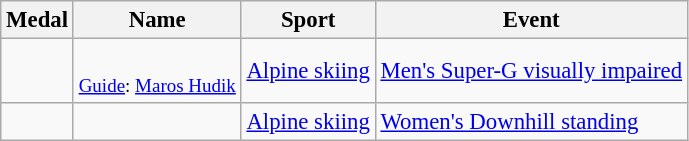<table class="wikitable sortable" style="font-size:95%">
<tr>
<th>Medal</th>
<th>Name</th>
<th>Sport</th>
<th>Event</th>
</tr>
<tr>
<td></td>
<td><br><small><a href='#'>Guide</a>: <a href='#'>Maros Hudik</a></small></td>
<td><a href='#'>Alpine skiing</a></td>
<td><a href='#'>Men's Super-G visually impaired</a></td>
</tr>
<tr>
<td></td>
<td></td>
<td><a href='#'>Alpine skiing</a></td>
<td><a href='#'>Women's Downhill standing</a></td>
</tr>
</table>
